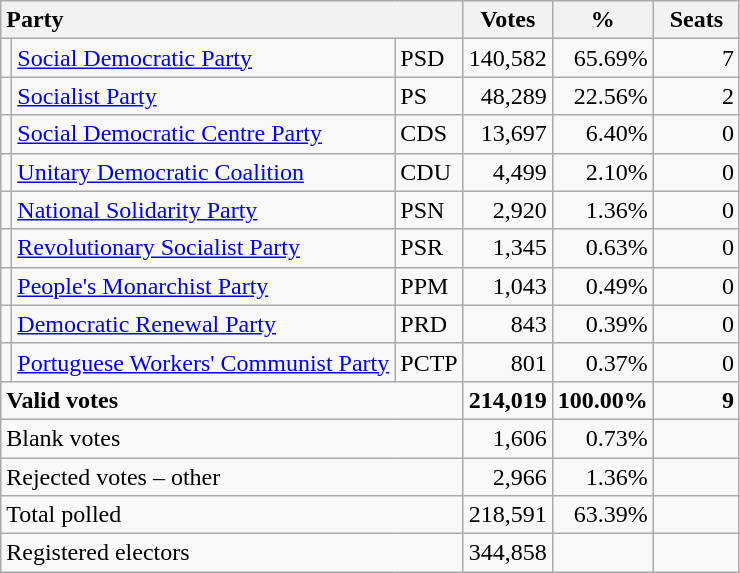<table class="wikitable" border="1" style="text-align:right;">
<tr>
<th style="text-align:left;" colspan=3>Party</th>
<th align=center width="50">Votes</th>
<th align=center width="50">%</th>
<th align=center width="50">Seats</th>
</tr>
<tr>
<td></td>
<td align=left><a href='#'>Social Democratic Party</a></td>
<td align=left>PSD</td>
<td>140,582</td>
<td>65.69%</td>
<td>7</td>
</tr>
<tr>
<td></td>
<td align=left><a href='#'>Socialist Party</a></td>
<td align=left>PS</td>
<td>48,289</td>
<td>22.56%</td>
<td>2</td>
</tr>
<tr>
<td></td>
<td align=left style="white-space: nowrap;"><a href='#'>Social Democratic Centre Party</a></td>
<td align=left>CDS</td>
<td>13,697</td>
<td>6.40%</td>
<td>0</td>
</tr>
<tr>
<td></td>
<td align=left style="white-space: nowrap;"><a href='#'>Unitary Democratic Coalition</a></td>
<td align=left>CDU</td>
<td>4,499</td>
<td>2.10%</td>
<td>0</td>
</tr>
<tr>
<td></td>
<td align=left><a href='#'>National Solidarity Party</a></td>
<td align=left>PSN</td>
<td>2,920</td>
<td>1.36%</td>
<td>0</td>
</tr>
<tr>
<td></td>
<td align=left><a href='#'>Revolutionary Socialist Party</a></td>
<td align=left>PSR</td>
<td>1,345</td>
<td>0.63%</td>
<td>0</td>
</tr>
<tr>
<td></td>
<td align=left><a href='#'>People's Monarchist Party</a></td>
<td align=left>PPM</td>
<td>1,043</td>
<td>0.49%</td>
<td>0</td>
</tr>
<tr>
<td></td>
<td align=left><a href='#'>Democratic Renewal Party</a></td>
<td align=left>PRD</td>
<td>843</td>
<td>0.39%</td>
<td>0</td>
</tr>
<tr>
<td></td>
<td align=left><a href='#'>Portuguese Workers' Communist Party</a></td>
<td align=left>PCTP</td>
<td>801</td>
<td>0.37%</td>
<td>0</td>
</tr>
<tr style="font-weight:bold">
<td align=left colspan=3>Valid votes</td>
<td>214,019</td>
<td>100.00%</td>
<td>9</td>
</tr>
<tr>
<td align=left colspan=3>Blank votes</td>
<td>1,606</td>
<td>0.73%</td>
<td></td>
</tr>
<tr>
<td align=left colspan=3>Rejected votes – other</td>
<td>2,966</td>
<td>1.36%</td>
<td></td>
</tr>
<tr>
<td align=left colspan=3>Total polled</td>
<td>218,591</td>
<td>63.39%</td>
<td></td>
</tr>
<tr>
<td align=left colspan=3>Registered electors</td>
<td>344,858</td>
<td></td>
<td></td>
</tr>
</table>
